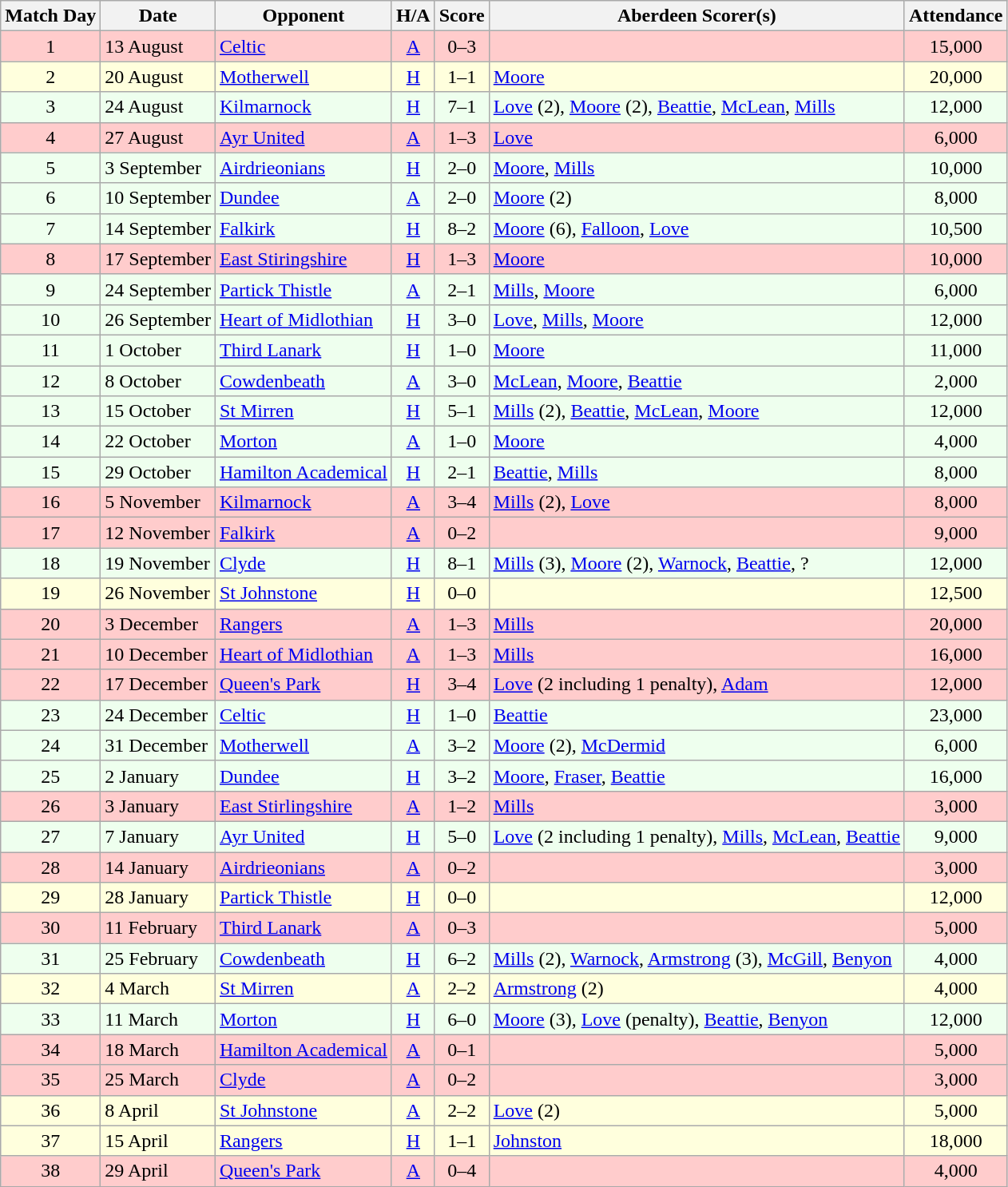<table class="wikitable" style="text-align:center">
<tr>
<th>Match Day</th>
<th>Date</th>
<th>Opponent</th>
<th>H/A</th>
<th>Score</th>
<th>Aberdeen Scorer(s)</th>
<th>Attendance</th>
</tr>
<tr bgcolor=#FFCCCC>
<td>1</td>
<td align=left>13 August</td>
<td align=left><a href='#'>Celtic</a></td>
<td><a href='#'>A</a></td>
<td>0–3</td>
<td align=left></td>
<td>15,000</td>
</tr>
<tr bgcolor=#FFFFDD>
<td>2</td>
<td align=left>20 August</td>
<td align=left><a href='#'>Motherwell</a></td>
<td><a href='#'>H</a></td>
<td>1–1</td>
<td align=left><a href='#'>Moore</a></td>
<td>20,000</td>
</tr>
<tr bgcolor=#EEFFEE>
<td>3</td>
<td align=left>24 August</td>
<td align=left><a href='#'>Kilmarnock</a></td>
<td><a href='#'>H</a></td>
<td>7–1</td>
<td align=left><a href='#'>Love</a> (2), <a href='#'>Moore</a> (2), <a href='#'>Beattie</a>, <a href='#'>McLean</a>, <a href='#'>Mills</a></td>
<td>12,000</td>
</tr>
<tr bgcolor=#FFCCCC>
<td>4</td>
<td align=left>27 August</td>
<td align=left><a href='#'>Ayr United</a></td>
<td><a href='#'>A</a></td>
<td>1–3</td>
<td align=left><a href='#'>Love</a></td>
<td>6,000</td>
</tr>
<tr bgcolor=#EEFFEE>
<td>5</td>
<td align=left>3 September</td>
<td align=left><a href='#'>Airdrieonians</a></td>
<td><a href='#'>H</a></td>
<td>2–0</td>
<td align=left><a href='#'>Moore</a>, <a href='#'>Mills</a></td>
<td>10,000</td>
</tr>
<tr bgcolor=#EEFFEE>
<td>6</td>
<td align=left>10 September</td>
<td align=left><a href='#'>Dundee</a></td>
<td><a href='#'>A</a></td>
<td>2–0</td>
<td align=left><a href='#'>Moore</a> (2)</td>
<td>8,000</td>
</tr>
<tr bgcolor=#EEFFEE>
<td>7</td>
<td align=left>14 September</td>
<td align=left><a href='#'>Falkirk</a></td>
<td><a href='#'>H</a></td>
<td>8–2</td>
<td align=left><a href='#'>Moore</a> (6), <a href='#'>Falloon</a>, <a href='#'>Love</a></td>
<td>10,500</td>
</tr>
<tr bgcolor=#FFCCCC>
<td>8</td>
<td align=left>17 September</td>
<td align=left><a href='#'>East Stiringshire</a></td>
<td><a href='#'>H</a></td>
<td>1–3</td>
<td align=left><a href='#'>Moore</a></td>
<td>10,000</td>
</tr>
<tr bgcolor=#EEFFEE>
<td>9</td>
<td align=left>24 September</td>
<td align=left><a href='#'>Partick Thistle</a></td>
<td><a href='#'>A</a></td>
<td>2–1</td>
<td align=left><a href='#'>Mills</a>, <a href='#'>Moore</a></td>
<td>6,000</td>
</tr>
<tr bgcolor=#EEFFEE>
<td>10</td>
<td align=left>26 September</td>
<td align=left><a href='#'>Heart of Midlothian</a></td>
<td><a href='#'>H</a></td>
<td>3–0</td>
<td align=left><a href='#'>Love</a>, <a href='#'>Mills</a>, <a href='#'>Moore</a></td>
<td>12,000</td>
</tr>
<tr bgcolor=#EEFFEE>
<td>11</td>
<td align=left>1 October</td>
<td align=left><a href='#'>Third Lanark</a></td>
<td><a href='#'>H</a></td>
<td>1–0</td>
<td align=left><a href='#'>Moore</a></td>
<td>11,000</td>
</tr>
<tr bgcolor=#EEFFEE>
<td>12</td>
<td align=left>8 October</td>
<td align=left><a href='#'>Cowdenbeath</a></td>
<td><a href='#'>A</a></td>
<td>3–0</td>
<td align=left><a href='#'>McLean</a>, <a href='#'>Moore</a>, <a href='#'>Beattie</a></td>
<td>2,000</td>
</tr>
<tr bgcolor=#EEFFEE>
<td>13</td>
<td align=left>15 October</td>
<td align=left><a href='#'>St Mirren</a></td>
<td><a href='#'>H</a></td>
<td>5–1</td>
<td align=left><a href='#'>Mills</a> (2), <a href='#'>Beattie</a>, <a href='#'>McLean</a>, <a href='#'>Moore</a></td>
<td>12,000</td>
</tr>
<tr bgcolor=#EEFFEE>
<td>14</td>
<td align=left>22 October</td>
<td align=left><a href='#'>Morton</a></td>
<td><a href='#'>A</a></td>
<td>1–0</td>
<td align=left><a href='#'>Moore</a></td>
<td>4,000</td>
</tr>
<tr bgcolor=#EEFFEE>
<td>15</td>
<td align=left>29 October</td>
<td align=left><a href='#'>Hamilton Academical</a></td>
<td><a href='#'>H</a></td>
<td>2–1</td>
<td align=left><a href='#'>Beattie</a>, <a href='#'>Mills</a></td>
<td>8,000</td>
</tr>
<tr bgcolor=#FFCCCC>
<td>16</td>
<td align=left>5 November</td>
<td align=left><a href='#'>Kilmarnock</a></td>
<td><a href='#'>A</a></td>
<td>3–4</td>
<td align=left><a href='#'>Mills</a> (2), <a href='#'>Love</a></td>
<td>8,000</td>
</tr>
<tr bgcolor=#FFCCCC>
<td>17</td>
<td align=left>12 November</td>
<td align=left><a href='#'>Falkirk</a></td>
<td><a href='#'>A</a></td>
<td>0–2</td>
<td align=left></td>
<td>9,000</td>
</tr>
<tr bgcolor=#EEFFEE>
<td>18</td>
<td align=left>19 November</td>
<td align=left><a href='#'>Clyde</a></td>
<td><a href='#'>H</a></td>
<td>8–1</td>
<td align=left><a href='#'>Mills</a> (3), <a href='#'>Moore</a> (2), <a href='#'>Warnock</a>, <a href='#'>Beattie</a>, ?</td>
<td>12,000</td>
</tr>
<tr bgcolor=#FFFFDD>
<td>19</td>
<td align=left>26 November</td>
<td align=left><a href='#'>St Johnstone</a></td>
<td><a href='#'>H</a></td>
<td>0–0</td>
<td align=left></td>
<td>12,500</td>
</tr>
<tr bgcolor=#FFCCCC>
<td>20</td>
<td align=left>3 December</td>
<td align=left><a href='#'>Rangers</a></td>
<td><a href='#'>A</a></td>
<td>1–3</td>
<td align=left><a href='#'>Mills</a></td>
<td>20,000</td>
</tr>
<tr bgcolor=#FFCCCC>
<td>21</td>
<td align=left>10 December</td>
<td align=left><a href='#'>Heart of Midlothian</a></td>
<td><a href='#'>A</a></td>
<td>1–3</td>
<td align=left><a href='#'>Mills</a></td>
<td>16,000</td>
</tr>
<tr bgcolor=#FFCCCC>
<td>22</td>
<td align=left>17 December</td>
<td align=left><a href='#'>Queen's Park</a></td>
<td><a href='#'>H</a></td>
<td>3–4</td>
<td align=left><a href='#'>Love</a> (2 including 1 penalty), <a href='#'>Adam</a></td>
<td>12,000</td>
</tr>
<tr bgcolor=#EEFFEE>
<td>23</td>
<td align=left>24 December</td>
<td align=left><a href='#'>Celtic</a></td>
<td><a href='#'>H</a></td>
<td>1–0</td>
<td align=left><a href='#'>Beattie</a></td>
<td>23,000</td>
</tr>
<tr bgcolor=#EEFFEE>
<td>24</td>
<td align=left>31 December</td>
<td align=left><a href='#'>Motherwell</a></td>
<td><a href='#'>A</a></td>
<td>3–2</td>
<td align=left><a href='#'>Moore</a> (2), <a href='#'>McDermid</a></td>
<td>6,000</td>
</tr>
<tr bgcolor=#EEFFEE>
<td>25</td>
<td align=left>2 January</td>
<td align=left><a href='#'>Dundee</a></td>
<td><a href='#'>H</a></td>
<td>3–2</td>
<td align=left><a href='#'>Moore</a>, <a href='#'>Fraser</a>, <a href='#'>Beattie</a></td>
<td>16,000</td>
</tr>
<tr bgcolor=#FFCCCC>
<td>26</td>
<td align=left>3 January</td>
<td align=left><a href='#'>East Stirlingshire</a></td>
<td><a href='#'>A</a></td>
<td>1–2</td>
<td align=left><a href='#'>Mills</a></td>
<td>3,000</td>
</tr>
<tr bgcolor=#EEFFEE>
<td>27</td>
<td align=left>7 January</td>
<td align=left><a href='#'>Ayr United</a></td>
<td><a href='#'>H</a></td>
<td>5–0</td>
<td align=left><a href='#'>Love</a> (2 including 1 penalty), <a href='#'>Mills</a>, <a href='#'>McLean</a>, <a href='#'>Beattie</a></td>
<td>9,000</td>
</tr>
<tr bgcolor=#FFCCCC>
<td>28</td>
<td align=left>14 January</td>
<td align=left><a href='#'>Airdrieonians</a></td>
<td><a href='#'>A</a></td>
<td>0–2</td>
<td align=left></td>
<td>3,000</td>
</tr>
<tr bgcolor=#FFFFDD>
<td>29</td>
<td align=left>28 January</td>
<td align=left><a href='#'>Partick Thistle</a></td>
<td><a href='#'>H</a></td>
<td>0–0</td>
<td align=left></td>
<td>12,000</td>
</tr>
<tr bgcolor=#FFCCCC>
<td>30</td>
<td align=left>11 February</td>
<td align=left><a href='#'>Third Lanark</a></td>
<td><a href='#'>A</a></td>
<td>0–3</td>
<td align=left></td>
<td>5,000</td>
</tr>
<tr bgcolor=#EEFFEE>
<td>31</td>
<td align=left>25 February</td>
<td align=left><a href='#'>Cowdenbeath</a></td>
<td><a href='#'>H</a></td>
<td>6–2</td>
<td align=left><a href='#'>Mills</a> (2), <a href='#'>Warnock</a>, <a href='#'>Armstrong</a> (3), <a href='#'>McGill</a>, <a href='#'>Benyon</a></td>
<td>4,000</td>
</tr>
<tr bgcolor=#FFFFDD>
<td>32</td>
<td align=left>4 March</td>
<td align=left><a href='#'>St Mirren</a></td>
<td><a href='#'>A</a></td>
<td>2–2</td>
<td align=left><a href='#'>Armstrong</a> (2)</td>
<td>4,000</td>
</tr>
<tr bgcolor=#EEFFEE>
<td>33</td>
<td align=left>11 March</td>
<td align=left><a href='#'>Morton</a></td>
<td><a href='#'>H</a></td>
<td>6–0</td>
<td align=left><a href='#'>Moore</a> (3), <a href='#'>Love</a> (penalty), <a href='#'>Beattie</a>, <a href='#'>Benyon</a></td>
<td>12,000</td>
</tr>
<tr bgcolor=#FFCCCC>
<td>34</td>
<td align=left>18 March</td>
<td align=left><a href='#'>Hamilton Academical</a></td>
<td><a href='#'>A</a></td>
<td>0–1</td>
<td align=left></td>
<td>5,000</td>
</tr>
<tr bgcolor=#FFCCCC>
<td>35</td>
<td align=left>25 March</td>
<td align=left><a href='#'>Clyde</a></td>
<td><a href='#'>A</a></td>
<td>0–2</td>
<td align=left></td>
<td>3,000</td>
</tr>
<tr bgcolor=#FFFFDD>
<td>36</td>
<td align=left>8 April</td>
<td align=left><a href='#'>St Johnstone</a></td>
<td><a href='#'>A</a></td>
<td>2–2</td>
<td align=left><a href='#'>Love</a> (2)</td>
<td>5,000</td>
</tr>
<tr bgcolor=#FFFFDD>
<td>37</td>
<td align=left>15 April</td>
<td align=left><a href='#'>Rangers</a></td>
<td><a href='#'>H</a></td>
<td>1–1</td>
<td align=left><a href='#'>Johnston</a></td>
<td>18,000</td>
</tr>
<tr bgcolor=#FFCCCC>
<td>38</td>
<td align=left>29 April</td>
<td align=left><a href='#'>Queen's Park</a></td>
<td><a href='#'>A</a></td>
<td>0–4</td>
<td align=left></td>
<td>4,000</td>
</tr>
</table>
